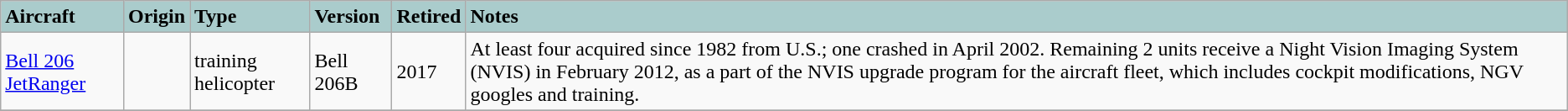<table class="wikitable">
<tr>
<th style="text-align: left; background: #aacccc;">Aircraft</th>
<th style="text-align: left; background: #aacccc;">Origin</th>
<th style="text-align: left; background: #aacccc;">Type</th>
<th style="text-align: left; background: #aacccc;">Version</th>
<th style="text-align: left; background: #aacccc;">Retired</th>
<th style="text-align: left; background: #aacccc;">Notes</th>
</tr>
<tr ---->
<td><a href='#'>Bell 206 JetRanger</a></td>
<td></td>
<td>training helicopter</td>
<td>Bell 206B</td>
<td>2017</td>
<td>At least four acquired since 1982 from U.S.; one crashed in April 2002. Remaining 2 units receive a Night Vision Imaging System (NVIS) in February 2012, as a part of the NVIS upgrade program for the aircraft fleet, which includes cockpit modifications, NGV googles and training.</td>
</tr>
<tr>
</tr>
</table>
